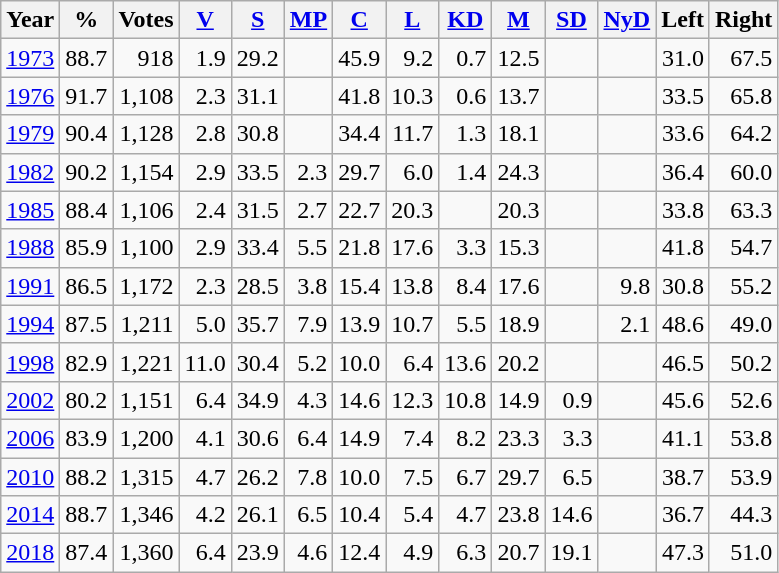<table class="wikitable sortable" style=text-align:right>
<tr>
<th>Year</th>
<th>%</th>
<th>Votes</th>
<th><a href='#'>V</a></th>
<th><a href='#'>S</a></th>
<th><a href='#'>MP</a></th>
<th><a href='#'>C</a></th>
<th><a href='#'>L</a></th>
<th><a href='#'>KD</a></th>
<th><a href='#'>M</a></th>
<th><a href='#'>SD</a></th>
<th><a href='#'>NyD</a></th>
<th>Left</th>
<th>Right</th>
</tr>
<tr>
<td align=left><a href='#'>1973</a></td>
<td>88.7</td>
<td>918</td>
<td>1.9</td>
<td>29.2</td>
<td></td>
<td>45.9</td>
<td>9.2</td>
<td>0.7</td>
<td>12.5</td>
<td></td>
<td></td>
<td>31.0</td>
<td>67.5</td>
</tr>
<tr>
<td align=left><a href='#'>1976</a></td>
<td>91.7</td>
<td>1,108</td>
<td>2.3</td>
<td>31.1</td>
<td></td>
<td>41.8</td>
<td>10.3</td>
<td>0.6</td>
<td>13.7</td>
<td></td>
<td></td>
<td>33.5</td>
<td>65.8</td>
</tr>
<tr>
<td align=left><a href='#'>1979</a></td>
<td>90.4</td>
<td>1,128</td>
<td>2.8</td>
<td>30.8</td>
<td></td>
<td>34.4</td>
<td>11.7</td>
<td>1.3</td>
<td>18.1</td>
<td></td>
<td></td>
<td>33.6</td>
<td>64.2</td>
</tr>
<tr>
<td align=left><a href='#'>1982</a></td>
<td>90.2</td>
<td>1,154</td>
<td>2.9</td>
<td>33.5</td>
<td>2.3</td>
<td>29.7</td>
<td>6.0</td>
<td>1.4</td>
<td>24.3</td>
<td></td>
<td></td>
<td>36.4</td>
<td>60.0</td>
</tr>
<tr>
<td align=left><a href='#'>1985</a></td>
<td>88.4</td>
<td>1,106</td>
<td>2.4</td>
<td>31.5</td>
<td>2.7</td>
<td>22.7</td>
<td>20.3</td>
<td></td>
<td>20.3</td>
<td></td>
<td></td>
<td>33.8</td>
<td>63.3</td>
</tr>
<tr>
<td align=left><a href='#'>1988</a></td>
<td>85.9</td>
<td>1,100</td>
<td>2.9</td>
<td>33.4</td>
<td>5.5</td>
<td>21.8</td>
<td>17.6</td>
<td>3.3</td>
<td>15.3</td>
<td></td>
<td></td>
<td>41.8</td>
<td>54.7</td>
</tr>
<tr>
<td align=left><a href='#'>1991</a></td>
<td>86.5</td>
<td>1,172</td>
<td>2.3</td>
<td>28.5</td>
<td>3.8</td>
<td>15.4</td>
<td>13.8</td>
<td>8.4</td>
<td>17.6</td>
<td></td>
<td>9.8</td>
<td>30.8</td>
<td>55.2</td>
</tr>
<tr>
<td align=left><a href='#'>1994</a></td>
<td>87.5</td>
<td>1,211</td>
<td>5.0</td>
<td>35.7</td>
<td>7.9</td>
<td>13.9</td>
<td>10.7</td>
<td>5.5</td>
<td>18.9</td>
<td></td>
<td>2.1</td>
<td>48.6</td>
<td>49.0</td>
</tr>
<tr>
<td align=left><a href='#'>1998</a></td>
<td>82.9</td>
<td>1,221</td>
<td>11.0</td>
<td>30.4</td>
<td>5.2</td>
<td>10.0</td>
<td>6.4</td>
<td>13.6</td>
<td>20.2</td>
<td></td>
<td></td>
<td>46.5</td>
<td>50.2</td>
</tr>
<tr>
<td align=left><a href='#'>2002</a></td>
<td>80.2</td>
<td>1,151</td>
<td>6.4</td>
<td>34.9</td>
<td>4.3</td>
<td>14.6</td>
<td>12.3</td>
<td>10.8</td>
<td>14.9</td>
<td>0.9</td>
<td></td>
<td>45.6</td>
<td>52.6</td>
</tr>
<tr>
<td align=left><a href='#'>2006</a></td>
<td>83.9</td>
<td>1,200</td>
<td>4.1</td>
<td>30.6</td>
<td>6.4</td>
<td>14.9</td>
<td>7.4</td>
<td>8.2</td>
<td>23.3</td>
<td>3.3</td>
<td></td>
<td>41.1</td>
<td>53.8</td>
</tr>
<tr>
<td align=left><a href='#'>2010</a></td>
<td>88.2</td>
<td>1,315</td>
<td>4.7</td>
<td>26.2</td>
<td>7.8</td>
<td>10.0</td>
<td>7.5</td>
<td>6.7</td>
<td>29.7</td>
<td>6.5</td>
<td></td>
<td>38.7</td>
<td>53.9</td>
</tr>
<tr>
<td align=left><a href='#'>2014</a></td>
<td>88.7</td>
<td>1,346</td>
<td>4.2</td>
<td>26.1</td>
<td>6.5</td>
<td>10.4</td>
<td>5.4</td>
<td>4.7</td>
<td>23.8</td>
<td>14.6</td>
<td></td>
<td>36.7</td>
<td>44.3</td>
</tr>
<tr>
<td align=left><a href='#'>2018</a></td>
<td>87.4</td>
<td>1,360</td>
<td>6.4</td>
<td>23.9</td>
<td>4.6</td>
<td>12.4</td>
<td>4.9</td>
<td>6.3</td>
<td>20.7</td>
<td>19.1</td>
<td></td>
<td>47.3</td>
<td>51.0</td>
</tr>
</table>
